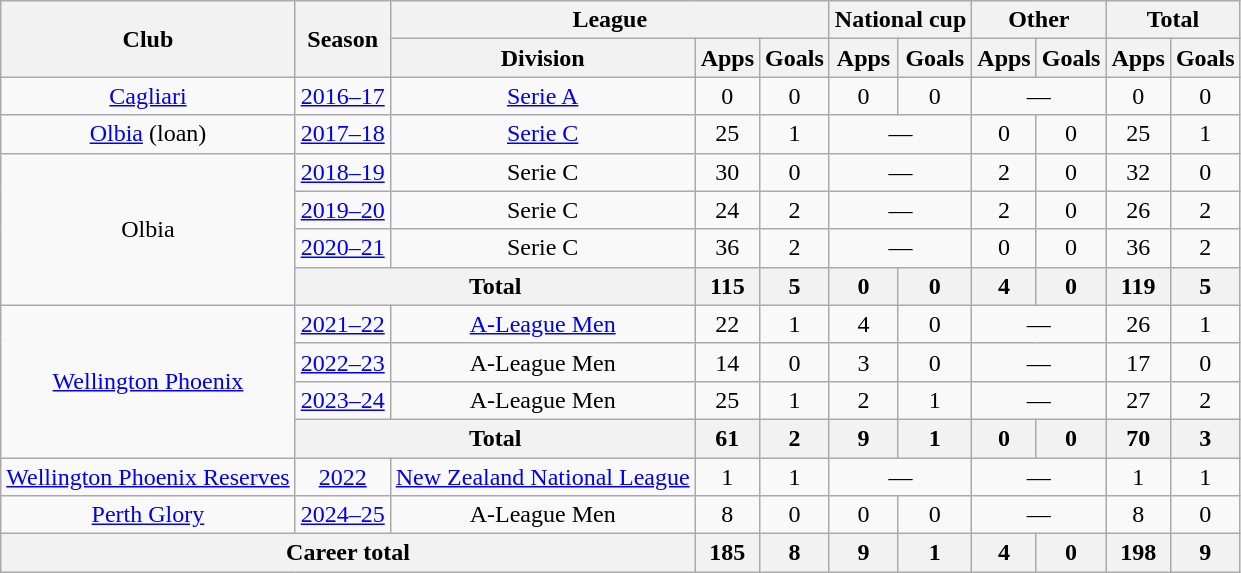<table class="wikitable" style="text-align: center;">
<tr>
<th rowspan="2">Club</th>
<th rowspan="2">Season</th>
<th colspan="3">League</th>
<th colspan="2">National cup</th>
<th colspan="2">Other</th>
<th colspan="2">Total</th>
</tr>
<tr>
<th>Division</th>
<th>Apps</th>
<th>Goals</th>
<th>Apps</th>
<th>Goals</th>
<th>Apps</th>
<th>Goals</th>
<th>Apps</th>
<th>Goals</th>
</tr>
<tr>
<td><a href='#'>Cagliari</a></td>
<td><a href='#'>2016–17</a></td>
<td><a href='#'>Serie A</a></td>
<td>0</td>
<td>0</td>
<td>0</td>
<td>0</td>
<td colspan=2>—</td>
<td>0</td>
<td>0</td>
</tr>
<tr>
<td><a href='#'>Olbia</a> (loan)</td>
<td><a href='#'>2017–18</a></td>
<td><a href='#'>Serie C</a></td>
<td>25</td>
<td>1</td>
<td colspan=2>—</td>
<td>0</td>
<td>0</td>
<td>25</td>
<td>1</td>
</tr>
<tr>
<td rowspan=4>Olbia</td>
<td><a href='#'>2018–19</a></td>
<td>Serie C</td>
<td>30</td>
<td>0</td>
<td colspan="2">—</td>
<td>2</td>
<td>0</td>
<td>32</td>
<td>0</td>
</tr>
<tr>
<td><a href='#'>2019–20</a></td>
<td>Serie C</td>
<td>24</td>
<td>2</td>
<td colspan=2>—</td>
<td>2</td>
<td>0</td>
<td>26</td>
<td>2</td>
</tr>
<tr>
<td><a href='#'>2020–21</a></td>
<td>Serie C</td>
<td>36</td>
<td>2</td>
<td colspan=2>—</td>
<td>0</td>
<td>0</td>
<td>36</td>
<td>2</td>
</tr>
<tr>
<th colspan=2>Total</th>
<th>115</th>
<th>5</th>
<th>0</th>
<th>0</th>
<th>4</th>
<th>0</th>
<th>119</th>
<th>5</th>
</tr>
<tr>
<td rowspan=4><a href='#'>Wellington Phoenix</a></td>
<td><a href='#'>2021–22</a></td>
<td><a href='#'>A-League Men</a></td>
<td>22</td>
<td>1</td>
<td>4</td>
<td>0</td>
<td colspan=2>—</td>
<td>26</td>
<td>1</td>
</tr>
<tr>
<td><a href='#'>2022–23</a></td>
<td>A-League Men</td>
<td>14</td>
<td>0</td>
<td>3</td>
<td>0</td>
<td colspan=2>—</td>
<td>17</td>
<td>0</td>
</tr>
<tr>
<td><a href='#'>2023–24</a></td>
<td>A-League Men</td>
<td>25</td>
<td>1</td>
<td>2</td>
<td>1</td>
<td colspan=2>—</td>
<td>27</td>
<td>2</td>
</tr>
<tr>
<th colspan=2>Total</th>
<th>61</th>
<th>2</th>
<th>9</th>
<th>1</th>
<th>0</th>
<th>0</th>
<th>70</th>
<th>3</th>
</tr>
<tr>
<td><a href='#'>Wellington Phoenix Reserves</a></td>
<td><a href='#'>2022</a></td>
<td><a href='#'>New Zealand National League</a></td>
<td>1</td>
<td>1</td>
<td colspan=2>—</td>
<td colspan=2>—</td>
<td>1</td>
<td>1</td>
</tr>
<tr>
<td><a href='#'>Perth Glory</a></td>
<td><a href='#'>2024–25</a></td>
<td>A-League Men</td>
<td>8</td>
<td>0</td>
<td>0</td>
<td>0</td>
<td colspan=2>—</td>
<td>8</td>
<td>0</td>
</tr>
<tr>
<th colspan=3>Career total</th>
<th>185</th>
<th>8</th>
<th>9</th>
<th>1</th>
<th>4</th>
<th>0</th>
<th>198</th>
<th>9</th>
</tr>
</table>
